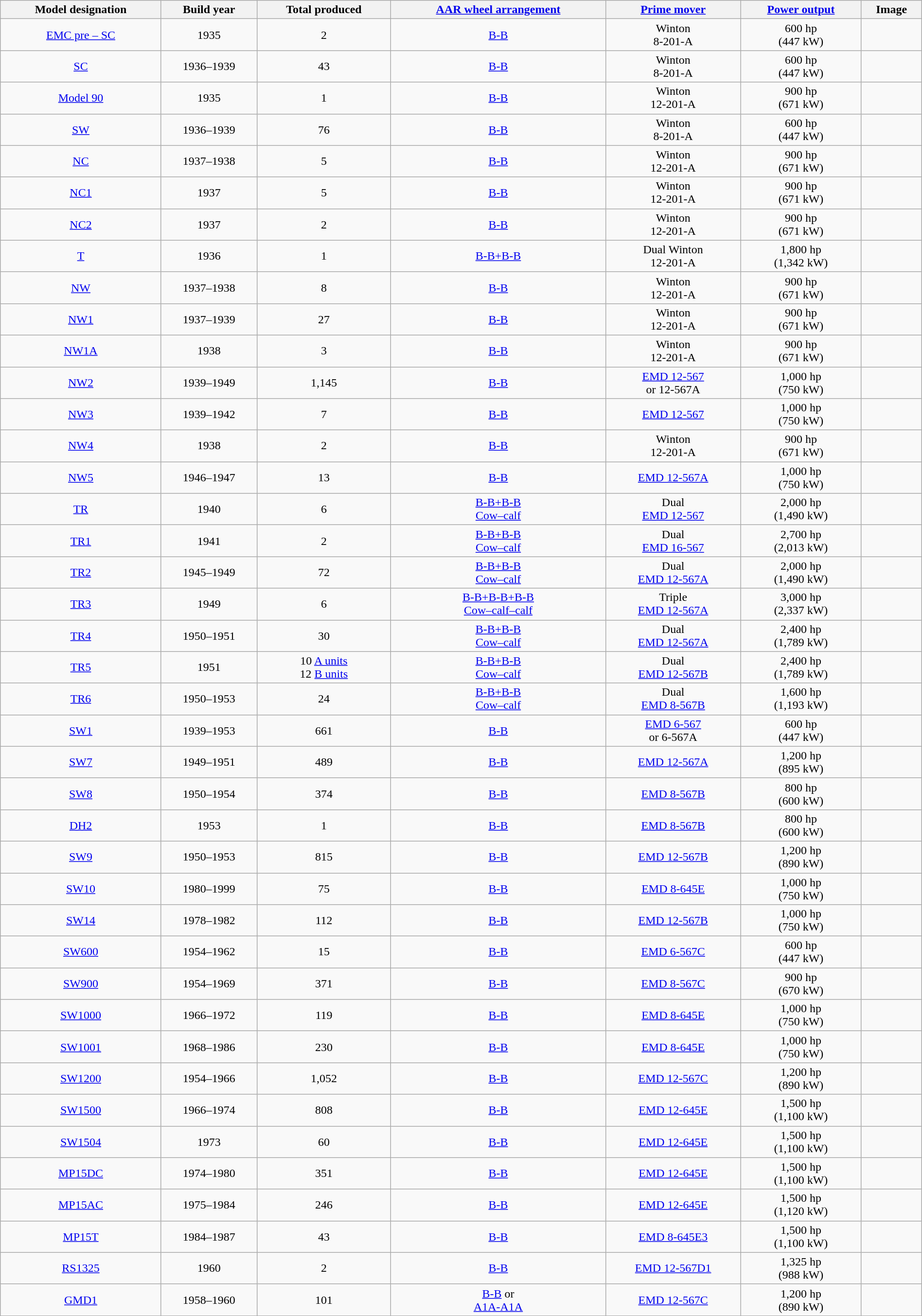<table class="wikitable sortable" style="width: 100%">
<tr>
<th>Model designation</th>
<th>Build year</th>
<th>Total produced</th>
<th><a href='#'>AAR wheel arrangement</a></th>
<th><a href='#'>Prime mover</a></th>
<th><a href='#'>Power output</a></th>
<th class="unsortable">Image</th>
</tr>
<tr align="center">
<td><a href='#'>EMC pre – SC</a></td>
<td>1935</td>
<td>2</td>
<td><a href='#'>B-B</a></td>
<td>Winton<br>8-201-A</td>
<td>600 hp<br>(447 kW)</td>
<td></td>
</tr>
<tr align="center">
<td><a href='#'>SC</a></td>
<td>1936–1939</td>
<td>43</td>
<td><a href='#'>B-B</a></td>
<td>Winton<br>8-201-A</td>
<td>600 hp<br>(447 kW)</td>
<td></td>
</tr>
<tr align="center">
<td><a href='#'>Model 90</a></td>
<td>1935</td>
<td>1</td>
<td><a href='#'>B-B</a></td>
<td>Winton<br>12-201-A</td>
<td>900 hp<br>(671 kW)</td>
<td></td>
</tr>
<tr align="center">
<td><a href='#'>SW</a></td>
<td>1936–1939</td>
<td>76</td>
<td><a href='#'>B-B</a></td>
<td>Winton<br>8-201-A</td>
<td>600 hp<br>(447 kW)</td>
<td></td>
</tr>
<tr align="center">
<td><a href='#'>NC</a></td>
<td>1937–1938</td>
<td>5</td>
<td><a href='#'>B-B</a></td>
<td>Winton<br>12-201-A</td>
<td>900 hp<br>(671 kW)</td>
<td></td>
</tr>
<tr align="center">
<td><a href='#'>NC1</a></td>
<td>1937</td>
<td>5</td>
<td><a href='#'>B-B</a></td>
<td>Winton<br>12-201-A</td>
<td>900 hp<br>(671 kW)</td>
<td></td>
</tr>
<tr align="center">
<td><a href='#'>NC2</a></td>
<td>1937</td>
<td>2</td>
<td><a href='#'>B-B</a></td>
<td>Winton<br>12-201-A</td>
<td>900 hp<br>(671 kW)</td>
<td></td>
</tr>
<tr align="center">
<td><a href='#'>T</a></td>
<td>1936</td>
<td>1</td>
<td><a href='#'>B-B+B-B</a></td>
<td>Dual Winton<br>12-201-A</td>
<td>1,800 hp<br>(1,342 kW)</td>
<td></td>
</tr>
<tr align="center">
<td><a href='#'>NW</a></td>
<td>1937–1938</td>
<td>8</td>
<td><a href='#'>B-B</a></td>
<td>Winton<br>12-201-A</td>
<td>900 hp<br>(671 kW)</td>
<td></td>
</tr>
<tr align="center">
<td><a href='#'>NW1</a></td>
<td>1937–1939</td>
<td>27</td>
<td><a href='#'>B-B</a></td>
<td>Winton<br>12-201-A</td>
<td>900 hp<br>(671 kW)</td>
<td></td>
</tr>
<tr align="center">
<td><a href='#'>NW1A</a></td>
<td>1938</td>
<td>3</td>
<td><a href='#'>B-B</a></td>
<td>Winton<br>12-201-A</td>
<td>900 hp<br>(671 kW)</td>
<td></td>
</tr>
<tr align="center">
<td><a href='#'>NW2</a></td>
<td>1939–1949</td>
<td>1,145</td>
<td><a href='#'>B-B</a></td>
<td><a href='#'>EMD 12-567</a><br>or 12-567A</td>
<td>1,000 hp<br>(750 kW)</td>
<td></td>
</tr>
<tr align="center">
<td><a href='#'>NW3</a></td>
<td>1939–1942</td>
<td>7</td>
<td><a href='#'>B-B</a></td>
<td><a href='#'>EMD 12-567</a></td>
<td>1,000 hp<br>(750 kW)</td>
<td></td>
</tr>
<tr align="center">
<td><a href='#'>NW4</a></td>
<td>1938</td>
<td>2</td>
<td><a href='#'>B-B</a></td>
<td>Winton<br>12-201-A</td>
<td>900 hp<br>(671 kW)</td>
<td></td>
</tr>
<tr align="center">
<td><a href='#'>NW5</a></td>
<td>1946–1947</td>
<td>13</td>
<td><a href='#'>B-B</a></td>
<td><a href='#'>EMD 12-567A</a></td>
<td>1,000 hp<br>(750 kW)</td>
<td></td>
</tr>
<tr align="center">
<td><a href='#'>TR</a></td>
<td>1940</td>
<td>6</td>
<td><a href='#'>B-B+B-B</a><br><a href='#'>Cow–calf</a></td>
<td>Dual<br><a href='#'>EMD 12-567</a></td>
<td>2,000 hp<br>(1,490 kW)</td>
<td></td>
</tr>
<tr align="center">
<td><a href='#'>TR1</a></td>
<td>1941</td>
<td>2</td>
<td><a href='#'>B-B+B-B</a><br><a href='#'>Cow–calf</a></td>
<td>Dual<br><a href='#'>EMD 16-567</a></td>
<td>2,700 hp<br>(2,013 kW)</td>
<td></td>
</tr>
<tr align="center">
<td><a href='#'>TR2</a></td>
<td>1945–1949</td>
<td>72</td>
<td><a href='#'>B-B+B-B</a><br><a href='#'>Cow–calf</a></td>
<td>Dual<br><a href='#'>EMD 12-567A</a></td>
<td>2,000 hp<br>(1,490 kW)</td>
<td></td>
</tr>
<tr align="center">
<td><a href='#'>TR3</a></td>
<td>1949</td>
<td>6</td>
<td><a href='#'>B-B+B-B+B-B</a><br><a href='#'>Cow–calf–calf</a></td>
<td>Triple<br><a href='#'>EMD 12-567A</a></td>
<td>3,000 hp<br>(2,337 kW)</td>
<td></td>
</tr>
<tr align="center">
<td><a href='#'>TR4</a></td>
<td>1950–1951</td>
<td>30</td>
<td><a href='#'>B-B+B-B</a><br><a href='#'>Cow–calf</a></td>
<td>Dual<br><a href='#'>EMD 12-567A</a></td>
<td>2,400 hp<br>(1,789 kW)</td>
<td></td>
</tr>
<tr align="center">
<td><a href='#'>TR5</a></td>
<td>1951</td>
<td>10 <a href='#'>A units</a><br>12 <a href='#'>B units</a></td>
<td><a href='#'>B-B+B-B</a><br><a href='#'>Cow–calf</a></td>
<td>Dual<br><a href='#'>EMD 12-567B</a></td>
<td>2,400 hp<br>(1,789 kW)</td>
<td></td>
</tr>
<tr align="center">
<td><a href='#'>TR6</a></td>
<td>1950–1953</td>
<td>24</td>
<td><a href='#'>B-B+B-B</a><br><a href='#'>Cow–calf</a></td>
<td>Dual<br><a href='#'>EMD 8-567B</a></td>
<td>1,600 hp<br>(1,193 kW)</td>
<td></td>
</tr>
<tr align="center">
<td><a href='#'>SW1</a></td>
<td>1939–1953</td>
<td>661</td>
<td><a href='#'>B-B</a></td>
<td><a href='#'>EMD 6-567</a><br>or 6-567A</td>
<td>600 hp<br>(447 kW)</td>
<td></td>
</tr>
<tr align="center">
<td><a href='#'>SW7</a></td>
<td>1949–1951</td>
<td>489</td>
<td><a href='#'>B-B</a></td>
<td><a href='#'>EMD 12-567A</a></td>
<td>1,200 hp<br>(895 kW)</td>
<td></td>
</tr>
<tr align="center">
<td><a href='#'>SW8</a></td>
<td>1950–1954</td>
<td>374</td>
<td><a href='#'>B-B</a></td>
<td><a href='#'>EMD 8-567B</a></td>
<td>800 hp<br>(600 kW)</td>
<td></td>
</tr>
<tr align="center">
<td><a href='#'>DH2</a></td>
<td>1953</td>
<td>1</td>
<td><a href='#'>B-B</a></td>
<td><a href='#'>EMD 8-567B</a></td>
<td>800 hp<br>(600 kW)</td>
<td></td>
</tr>
<tr align="center">
<td><a href='#'>SW9</a></td>
<td>1950–1953</td>
<td>815</td>
<td><a href='#'>B-B</a></td>
<td><a href='#'>EMD 12-567B</a></td>
<td>1,200 hp<br>(890 kW)</td>
<td></td>
</tr>
<tr align="center">
<td><a href='#'>SW10</a></td>
<td>1980–1999</td>
<td>75</td>
<td><a href='#'>B-B</a></td>
<td><a href='#'>EMD 8-645E</a></td>
<td>1,000 hp<br>(750 kW)</td>
<td></td>
</tr>
<tr align="center">
<td><a href='#'>SW14</a></td>
<td>1978–1982</td>
<td>112</td>
<td><a href='#'>B-B</a></td>
<td><a href='#'>EMD 12-567B</a></td>
<td>1,000 hp<br>(750 kW)</td>
<td></td>
</tr>
<tr align="center">
<td><a href='#'>SW600</a></td>
<td>1954–1962</td>
<td>15</td>
<td><a href='#'>B-B</a></td>
<td><a href='#'>EMD 6-567C</a></td>
<td>600 hp<br>(447 kW)</td>
<td></td>
</tr>
<tr align="center">
<td><a href='#'>SW900</a></td>
<td>1954–1969</td>
<td>371</td>
<td><a href='#'>B-B</a></td>
<td><a href='#'>EMD 8-567C</a></td>
<td>900 hp<br>(670 kW)</td>
<td></td>
</tr>
<tr align="center">
<td><a href='#'>SW1000</a></td>
<td>1966–1972</td>
<td>119</td>
<td><a href='#'>B-B</a></td>
<td><a href='#'>EMD 8-645E</a></td>
<td>1,000 hp<br> (750 kW)</td>
<td></td>
</tr>
<tr align="center">
<td><a href='#'>SW1001</a></td>
<td>1968–1986</td>
<td>230</td>
<td><a href='#'>B-B</a></td>
<td><a href='#'>EMD 8-645E</a></td>
<td>1,000 hp<br>(750 kW)</td>
<td></td>
</tr>
<tr align="center">
<td><a href='#'>SW1200</a></td>
<td>1954–1966</td>
<td>1,052</td>
<td><a href='#'>B-B</a></td>
<td><a href='#'>EMD 12-567C</a></td>
<td>1,200 hp<br>(890 kW)</td>
<td></td>
</tr>
<tr align="center">
<td><a href='#'>SW1500</a></td>
<td>1966–1974</td>
<td>808</td>
<td><a href='#'>B-B</a></td>
<td><a href='#'>EMD 12-645E</a></td>
<td>1,500 hp<br>(1,100 kW)</td>
<td></td>
</tr>
<tr align="center">
<td><a href='#'>SW1504</a></td>
<td>1973</td>
<td>60</td>
<td><a href='#'>B-B</a></td>
<td><a href='#'>EMD 12-645E</a></td>
<td>1,500 hp<br>(1,100 kW)</td>
<td></td>
</tr>
<tr align="center">
<td><a href='#'>MP15DC</a></td>
<td>1974–1980</td>
<td>351</td>
<td><a href='#'>B-B</a></td>
<td><a href='#'>EMD 12-645E</a></td>
<td>1,500 hp<br>(1,100 kW)</td>
<td></td>
</tr>
<tr align="center">
<td><a href='#'>MP15AC</a></td>
<td>1975–1984</td>
<td>246</td>
<td><a href='#'>B-B</a></td>
<td><a href='#'>EMD 12-645E</a></td>
<td>1,500 hp<br>(1,120 kW)</td>
<td></td>
</tr>
<tr align="center">
<td><a href='#'>MP15T</a></td>
<td>1984–1987</td>
<td>43</td>
<td><a href='#'>B-B</a></td>
<td><a href='#'>EMD 8-645E3</a></td>
<td>1,500 hp<br>(1,100 kW)</td>
<td></td>
</tr>
<tr align="center">
<td><a href='#'>RS1325</a></td>
<td>1960</td>
<td>2</td>
<td><a href='#'>B-B</a></td>
<td><a href='#'>EMD 12-567D1</a></td>
<td>1,325 hp<br>(988 kW)</td>
<td></td>
</tr>
<tr align="center">
<td><a href='#'>GMD1</a></td>
<td>1958–1960</td>
<td>101</td>
<td><a href='#'>B-B</a> or<br><a href='#'>A1A-A1A</a></td>
<td><a href='#'>EMD 12-567C</a></td>
<td>1,200 hp<br>(890 kW)</td>
<td></td>
</tr>
<tr align="center">
</tr>
</table>
